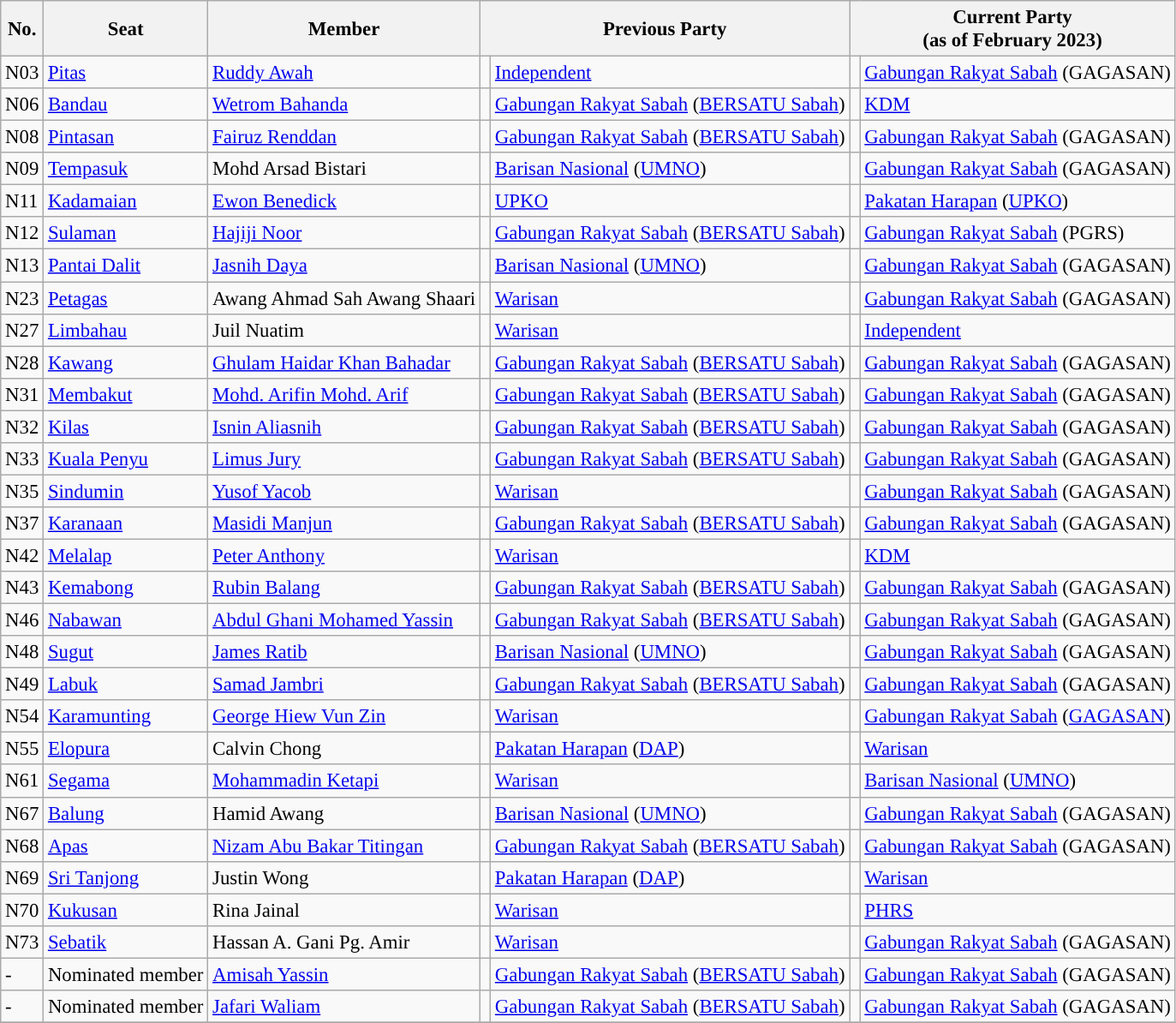<table class="wikitable sortable mw-collapsible mw-collapsed" style="font-size:95%;">
<tr>
<th scope="col">No.</th>
<th scope="col">Seat</th>
<th scope="col">Member</th>
<th colspan="2" scope="col">Previous Party</th>
<th colspan="2" scope="col">Current Party<br>(as of February 2023)</th>
</tr>
<tr>
<td>N03</td>
<td><a href='#'>Pitas</a></td>
<td><a href='#'>Ruddy Awah</a></td>
<td width="1"></td>
<td><a href='#'>Independent</a></td>
<td width="1"></td>
<td><a href='#'>Gabungan Rakyat Sabah</a> (GAGASAN)</td>
</tr>
<tr>
<td>N06</td>
<td><a href='#'>Bandau</a></td>
<td><a href='#'>Wetrom Bahanda</a></td>
<td width="1"></td>
<td><a href='#'>Gabungan Rakyat Sabah</a> (<a href='#'>BERSATU Sabah</a>)</td>
<td width="1"></td>
<td><a href='#'>KDM</a></td>
</tr>
<tr>
<td>N08</td>
<td><a href='#'>Pintasan</a></td>
<td><a href='#'>Fairuz Renddan</a></td>
<td width="1"></td>
<td><a href='#'>Gabungan Rakyat Sabah</a> (<a href='#'>BERSATU Sabah</a>)</td>
<td width="1"></td>
<td><a href='#'>Gabungan Rakyat Sabah</a> (GAGASAN)</td>
</tr>
<tr>
<td>N09</td>
<td><a href='#'>Tempasuk</a></td>
<td>Mohd Arsad Bistari</td>
<td width="1"></td>
<td><a href='#'>Barisan Nasional</a> (<a href='#'>UMNO</a>)</td>
<td width="1"></td>
<td><a href='#'>Gabungan Rakyat Sabah</a> (GAGASAN)</td>
</tr>
<tr>
<td>N11</td>
<td><a href='#'>Kadamaian</a></td>
<td><a href='#'>Ewon Benedick</a></td>
<td width="1"></td>
<td><a href='#'>UPKO</a></td>
<td width="1"></td>
<td><a href='#'>Pakatan Harapan</a> (<a href='#'>UPKO</a>)</td>
</tr>
<tr>
<td>N12</td>
<td><a href='#'>Sulaman</a></td>
<td><a href='#'>Hajiji Noor</a></td>
<td width="1"></td>
<td><a href='#'>Gabungan Rakyat Sabah</a> (<a href='#'>BERSATU Sabah</a>)</td>
<td width="1"></td>
<td><a href='#'>Gabungan Rakyat Sabah</a> (PGRS)</td>
</tr>
<tr>
<td>N13</td>
<td><a href='#'>Pantai Dalit</a></td>
<td><a href='#'>Jasnih Daya</a></td>
<td width="1"></td>
<td><a href='#'>Barisan Nasional</a> (<a href='#'>UMNO</a>)</td>
<td width="1"></td>
<td><a href='#'>Gabungan Rakyat Sabah</a> (GAGASAN)</td>
</tr>
<tr>
<td>N23</td>
<td><a href='#'>Petagas</a></td>
<td>Awang Ahmad Sah Awang Shaari</td>
<td width="1"></td>
<td><a href='#'>Warisan</a></td>
<td width="1"></td>
<td><a href='#'>Gabungan Rakyat Sabah</a> (GAGASAN)</td>
</tr>
<tr>
<td>N27</td>
<td><a href='#'>Limbahau</a></td>
<td>Juil Nuatim</td>
<td width="1"></td>
<td><a href='#'>Warisan</a></td>
<td width="1"></td>
<td><a href='#'>Independent</a></td>
</tr>
<tr>
<td>N28</td>
<td><a href='#'>Kawang</a></td>
<td><a href='#'>Ghulam Haidar Khan Bahadar</a></td>
<td width="1"></td>
<td><a href='#'>Gabungan Rakyat Sabah</a> (<a href='#'>BERSATU Sabah</a>)</td>
<td width="1"></td>
<td><a href='#'>Gabungan Rakyat Sabah</a> (GAGASAN)</td>
</tr>
<tr>
<td>N31</td>
<td><a href='#'>Membakut</a></td>
<td><a href='#'>Mohd. Arifin Mohd. Arif</a></td>
<td width="1"></td>
<td><a href='#'>Gabungan Rakyat Sabah</a> (<a href='#'>BERSATU Sabah</a>)</td>
<td width="1"></td>
<td><a href='#'>Gabungan Rakyat Sabah</a> (GAGASAN)</td>
</tr>
<tr>
<td>N32</td>
<td><a href='#'>Kilas</a></td>
<td><a href='#'>Isnin Aliasnih</a></td>
<td width="1"></td>
<td><a href='#'>Gabungan Rakyat Sabah</a> (<a href='#'>BERSATU Sabah</a>)</td>
<td width="1"></td>
<td><a href='#'>Gabungan Rakyat Sabah</a> (GAGASAN)</td>
</tr>
<tr>
<td>N33</td>
<td><a href='#'>Kuala Penyu</a></td>
<td><a href='#'>Limus Jury</a></td>
<td width="1"></td>
<td><a href='#'>Gabungan Rakyat Sabah</a> (<a href='#'>BERSATU Sabah</a>)</td>
<td width="1"></td>
<td><a href='#'>Gabungan Rakyat Sabah</a> (GAGASAN)</td>
</tr>
<tr>
<td>N35</td>
<td><a href='#'>Sindumin</a></td>
<td><a href='#'>Yusof Yacob</a></td>
<td width="1"></td>
<td><a href='#'>Warisan</a></td>
<td width="1"></td>
<td><a href='#'>Gabungan Rakyat Sabah</a> (GAGASAN)</td>
</tr>
<tr>
<td>N37</td>
<td><a href='#'>Karanaan</a></td>
<td><a href='#'>Masidi Manjun</a></td>
<td width="1"></td>
<td><a href='#'>Gabungan Rakyat Sabah</a> (<a href='#'>BERSATU Sabah</a>)</td>
<td width="1"></td>
<td><a href='#'>Gabungan Rakyat Sabah</a> (GAGASAN)</td>
</tr>
<tr>
<td>N42</td>
<td><a href='#'>Melalap</a></td>
<td><a href='#'>Peter Anthony</a></td>
<td width="1"></td>
<td><a href='#'>Warisan</a></td>
<td width="1"></td>
<td><a href='#'>KDM</a></td>
</tr>
<tr>
<td>N43</td>
<td><a href='#'>Kemabong</a></td>
<td><a href='#'>Rubin Balang</a></td>
<td width="1"></td>
<td><a href='#'>Gabungan Rakyat Sabah</a> (<a href='#'>BERSATU Sabah</a>)</td>
<td width="1"></td>
<td><a href='#'>Gabungan Rakyat Sabah</a> (GAGASAN)</td>
</tr>
<tr>
<td>N46</td>
<td><a href='#'>Nabawan</a></td>
<td><a href='#'>Abdul Ghani Mohamed Yassin</a></td>
<td width="1"></td>
<td><a href='#'>Gabungan Rakyat Sabah</a> (<a href='#'>BERSATU Sabah</a>)</td>
<td width="1"></td>
<td><a href='#'>Gabungan Rakyat Sabah</a> (GAGASAN)</td>
</tr>
<tr>
<td>N48</td>
<td><a href='#'>Sugut</a></td>
<td><a href='#'>James Ratib</a></td>
<td width="1"></td>
<td><a href='#'>Barisan Nasional</a> (<a href='#'>UMNO</a>)</td>
<td width="1"></td>
<td><a href='#'>Gabungan Rakyat Sabah</a> (GAGASAN)</td>
</tr>
<tr>
<td>N49</td>
<td><a href='#'>Labuk</a></td>
<td><a href='#'>Samad Jambri</a></td>
<td width="1"></td>
<td><a href='#'>Gabungan Rakyat Sabah</a> (<a href='#'>BERSATU Sabah</a>)</td>
<td width="1"></td>
<td><a href='#'>Gabungan Rakyat Sabah</a> (GAGASAN)</td>
</tr>
<tr>
<td>N54</td>
<td><a href='#'>Karamunting</a></td>
<td><a href='#'>George Hiew Vun Zin</a></td>
<td width="1"></td>
<td><a href='#'>Warisan</a></td>
<td width="1"></td>
<td><a href='#'>Gabungan Rakyat Sabah</a> (<a href='#'>GAGASAN</a>)</td>
</tr>
<tr>
<td>N55</td>
<td><a href='#'>Elopura</a></td>
<td>Calvin Chong</td>
<td width="1"></td>
<td><a href='#'>Pakatan Harapan</a> (<a href='#'>DAP</a>)</td>
<td width="1"></td>
<td><a href='#'>Warisan</a></td>
</tr>
<tr>
<td>N61</td>
<td><a href='#'>Segama</a></td>
<td><a href='#'>Mohammadin Ketapi</a></td>
<td width="1"></td>
<td><a href='#'>Warisan</a></td>
<td width="1"></td>
<td><a href='#'>Barisan Nasional</a> (<a href='#'>UMNO</a>)</td>
</tr>
<tr>
<td>N67</td>
<td><a href='#'>Balung</a></td>
<td>Hamid Awang</td>
<td width="1"></td>
<td><a href='#'>Barisan Nasional</a> (<a href='#'>UMNO</a>)</td>
<td width="1"></td>
<td><a href='#'>Gabungan Rakyat Sabah</a> (GAGASAN)</td>
</tr>
<tr>
<td>N68</td>
<td><a href='#'>Apas</a></td>
<td><a href='#'>Nizam Abu Bakar Titingan</a></td>
<td width="1"></td>
<td><a href='#'>Gabungan Rakyat Sabah</a> (<a href='#'>BERSATU Sabah</a>)</td>
<td width="1"></td>
<td><a href='#'>Gabungan Rakyat Sabah</a> (GAGASAN)</td>
</tr>
<tr>
<td>N69</td>
<td><a href='#'>Sri Tanjong</a></td>
<td>Justin Wong</td>
<td width="1"></td>
<td><a href='#'>Pakatan Harapan</a> (<a href='#'>DAP</a>)</td>
<td width="1"></td>
<td><a href='#'>Warisan</a></td>
</tr>
<tr>
<td>N70</td>
<td><a href='#'>Kukusan</a></td>
<td>Rina Jainal</td>
<td></td>
<td><a href='#'>Warisan</a></td>
<td width="1"></td>
<td><a href='#'>PHRS</a></td>
</tr>
<tr>
<td>N73</td>
<td><a href='#'>Sebatik</a></td>
<td>Hassan A. Gani Pg. Amir</td>
<td width="1"></td>
<td><a href='#'>Warisan</a></td>
<td width="1"></td>
<td><a href='#'>Gabungan Rakyat Sabah</a> (GAGASAN)</td>
</tr>
<tr>
<td>-</td>
<td>Nominated member</td>
<td><a href='#'>Amisah Yassin</a></td>
<td width="1"></td>
<td><a href='#'>Gabungan Rakyat Sabah</a> (<a href='#'>BERSATU Sabah</a>)</td>
<td width="1"></td>
<td><a href='#'>Gabungan Rakyat Sabah</a> (GAGASAN)</td>
</tr>
<tr>
<td>-</td>
<td>Nominated member</td>
<td><a href='#'>Jafari Waliam</a></td>
<td width="1"></td>
<td><a href='#'>Gabungan Rakyat Sabah</a> (<a href='#'>BERSATU Sabah</a>)</td>
<td width="1"></td>
<td><a href='#'>Gabungan Rakyat Sabah</a> (GAGASAN)</td>
</tr>
<tr>
</tr>
</table>
